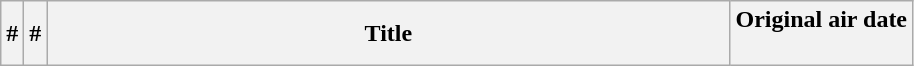<table class="wikitable plainrowheaders">
<tr>
<th>#</th>
<th>#</th>
<th style="width:28em;">Title</th>
<th>Original air date<br>










<br></th>
</tr>
</table>
